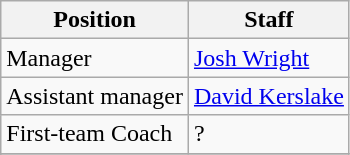<table class="wikitable">
<tr>
<th>Position</th>
<th>Staff</th>
</tr>
<tr>
<td>Manager</td>
<td><a href='#'>Josh Wright</a></td>
</tr>
<tr>
<td>Assistant manager</td>
<td><a href='#'>David Kerslake</a></td>
</tr>
<tr>
<td>First-team Coach</td>
<td>?</td>
</tr>
<tr>
</tr>
<tr>
</tr>
</table>
